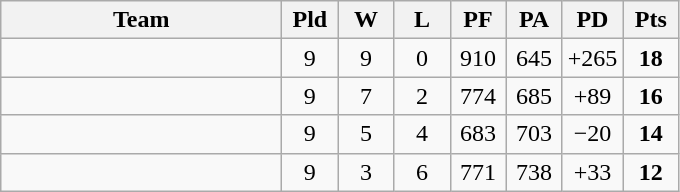<table class=wikitable style="text-align:center">
<tr>
<th width=180>Team</th>
<th width=30>Pld</th>
<th width=30>W</th>
<th width=30>L</th>
<th width=30>PF</th>
<th width=30>PA</th>
<th width=30>PD</th>
<th width=30>Pts</th>
</tr>
<tr>
<td align="left"></td>
<td>9</td>
<td>9</td>
<td>0</td>
<td>910</td>
<td>645</td>
<td>+265</td>
<td><strong>18</strong></td>
</tr>
<tr>
<td align="left"></td>
<td>9</td>
<td>7</td>
<td>2</td>
<td>774</td>
<td>685</td>
<td>+89</td>
<td><strong>16</strong></td>
</tr>
<tr>
<td align="left"></td>
<td>9</td>
<td>5</td>
<td>4</td>
<td>683</td>
<td>703</td>
<td>−20</td>
<td><strong>14</strong></td>
</tr>
<tr>
<td align="left"></td>
<td>9</td>
<td>3</td>
<td>6</td>
<td>771</td>
<td>738</td>
<td>+33</td>
<td><strong>12</strong></td>
</tr>
</table>
